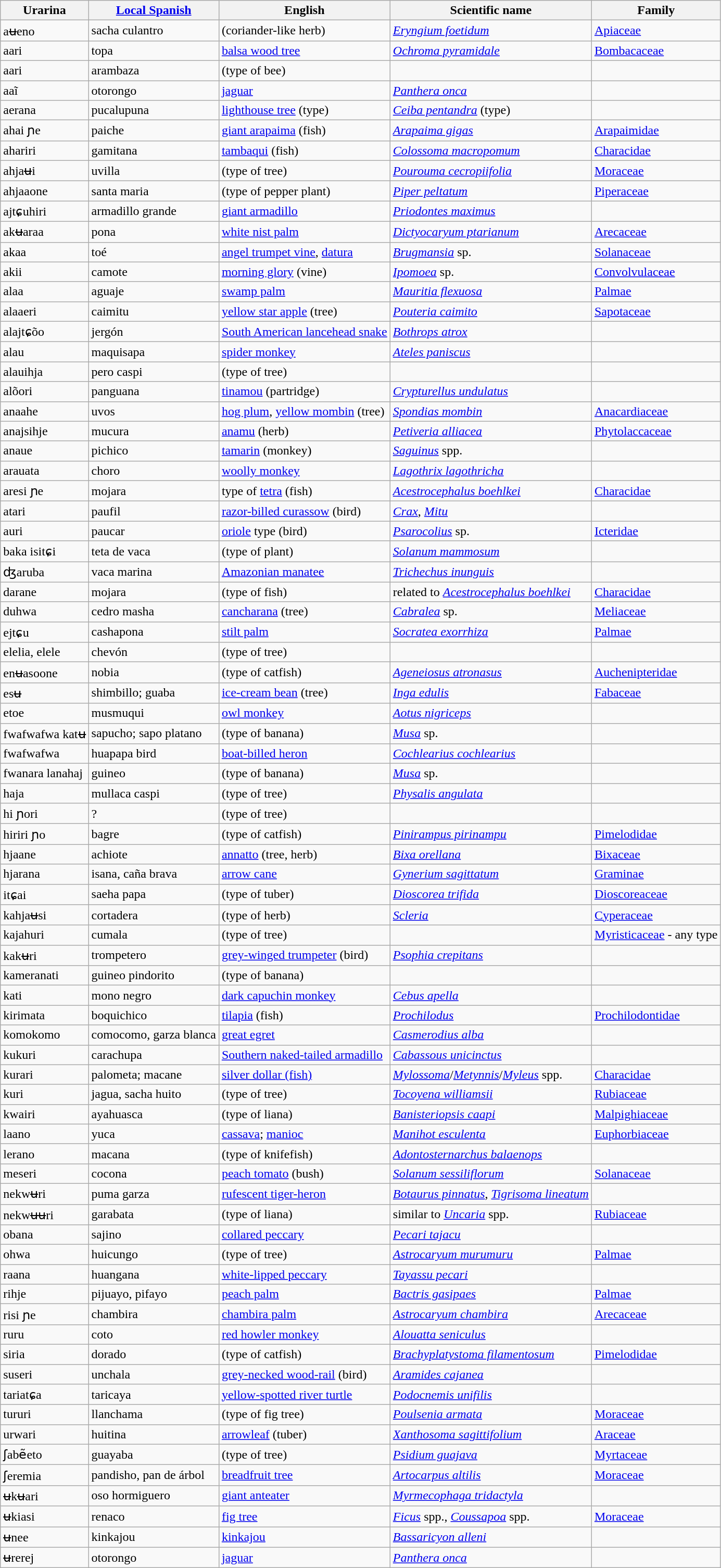<table class="wikitable sortable">
<tr>
<th>Urarina</th>
<th><a href='#'>Local Spanish</a></th>
<th>English</th>
<th>Scientific name</th>
<th>Family</th>
</tr>
<tr>
<td>aʉeno</td>
<td>sacha culantro</td>
<td>(coriander-like herb)</td>
<td><em><a href='#'>Eryngium foetidum</a></em></td>
<td><a href='#'>Apiaceae</a></td>
</tr>
<tr>
<td>aari</td>
<td>topa</td>
<td><a href='#'>balsa wood tree</a></td>
<td><em><a href='#'>Ochroma pyramidale</a></em></td>
<td><a href='#'>Bombacaceae</a></td>
</tr>
<tr>
<td>aari</td>
<td>arambaza</td>
<td>(type of bee)</td>
<td></td>
<td></td>
</tr>
<tr>
<td>aaĩ</td>
<td>otorongo</td>
<td><a href='#'>jaguar</a></td>
<td><em><a href='#'>Panthera onca</a></em></td>
<td></td>
</tr>
<tr>
<td>aerana</td>
<td>pucalupuna</td>
<td><a href='#'>lighthouse tree</a> (type)</td>
<td><em><a href='#'>Ceiba pentandra</a></em> (type)</td>
<td></td>
</tr>
<tr>
<td>ahai ɲe</td>
<td>paiche</td>
<td><a href='#'>giant arapaima</a> (fish)</td>
<td><em><a href='#'>Arapaima gigas</a></em></td>
<td><a href='#'>Arapaimidae</a></td>
</tr>
<tr>
<td>ahariri</td>
<td>gamitana</td>
<td><a href='#'>tambaqui</a> (fish)</td>
<td><em><a href='#'>Colossoma macropomum</a></em></td>
<td><a href='#'>Characidae</a></td>
</tr>
<tr>
<td>ahjaʉi</td>
<td>uvilla</td>
<td>(type of tree)</td>
<td><em><a href='#'>Pourouma cecropiifolia</a></em></td>
<td><a href='#'>Moraceae</a></td>
</tr>
<tr>
<td>ahjaaone</td>
<td>santa maria</td>
<td>(type of pepper plant)</td>
<td><em><a href='#'>Piper peltatum</a></em></td>
<td><a href='#'>Piperaceae</a></td>
</tr>
<tr>
<td>ajtɕuhiri</td>
<td>armadillo grande</td>
<td><a href='#'>giant armadillo</a></td>
<td><em><a href='#'>Priodontes maximus</a></em></td>
<td></td>
</tr>
<tr>
<td>akʉaraa</td>
<td>pona</td>
<td><a href='#'>white nist palm</a></td>
<td><em><a href='#'>Dictyocaryum ptarianum</a></em></td>
<td><a href='#'>Arecaceae</a></td>
</tr>
<tr>
<td>akaa</td>
<td>toé</td>
<td><a href='#'>angel trumpet vine</a>, <a href='#'>datura</a></td>
<td><em><a href='#'>Brugmansia</a></em> sp.</td>
<td><a href='#'>Solanaceae</a></td>
</tr>
<tr>
<td>akii</td>
<td>camote</td>
<td><a href='#'>morning glory</a> (vine)</td>
<td><em><a href='#'>Ipomoea</a></em> sp.</td>
<td><a href='#'>Convolvulaceae</a></td>
</tr>
<tr>
<td>alaa</td>
<td>aguaje</td>
<td><a href='#'>swamp palm</a></td>
<td><em><a href='#'>Mauritia flexuosa</a></em></td>
<td><a href='#'>Palmae</a></td>
</tr>
<tr>
<td>alaaeri</td>
<td>caimitu</td>
<td><a href='#'>yellow star apple</a> (tree)</td>
<td><em><a href='#'>Pouteria caimito</a></em></td>
<td><a href='#'>Sapotaceae</a></td>
</tr>
<tr>
<td>alajtɕõo</td>
<td>jergón</td>
<td><a href='#'>South American lancehead snake</a></td>
<td><em><a href='#'>Bothrops atrox</a></em></td>
<td></td>
</tr>
<tr>
<td>alau</td>
<td>maquisapa</td>
<td><a href='#'>spider monkey</a></td>
<td><em><a href='#'>Ateles paniscus</a></em></td>
<td></td>
</tr>
<tr>
<td>alauihja</td>
<td>pero caspi</td>
<td>(type of tree)</td>
<td></td>
<td></td>
</tr>
<tr>
<td>alõori</td>
<td>panguana</td>
<td><a href='#'>tinamou</a> (partridge)</td>
<td><em><a href='#'>Crypturellus undulatus</a></em></td>
<td></td>
</tr>
<tr>
<td>anaahe</td>
<td>uvos</td>
<td><a href='#'>hog plum</a>, <a href='#'>yellow mombin</a> (tree)</td>
<td><em><a href='#'>Spondias mombin</a></em></td>
<td><a href='#'>Anacardiaceae</a></td>
</tr>
<tr>
<td>anajsihje</td>
<td>mucura</td>
<td><a href='#'>anamu</a> (herb)</td>
<td><em><a href='#'>Petiveria alliacea</a></em></td>
<td><a href='#'>Phytolaccaceae</a></td>
</tr>
<tr>
<td>anaue</td>
<td>pichico</td>
<td><a href='#'>tamarin</a> (monkey)</td>
<td><em><a href='#'>Saguinus</a></em> spp.</td>
<td></td>
</tr>
<tr>
<td>arauata</td>
<td>choro</td>
<td><a href='#'>woolly monkey</a></td>
<td><em><a href='#'>Lagothrix lagothricha</a></em></td>
<td></td>
</tr>
<tr>
<td>aresi ɲe</td>
<td>mojara</td>
<td>type of <a href='#'>tetra</a> (fish)</td>
<td><em><a href='#'>Acestrocephalus boehlkei</a></em></td>
<td><a href='#'>Characidae</a></td>
</tr>
<tr>
<td>atari</td>
<td>paufil</td>
<td><a href='#'>razor-billed curassow</a> (bird)</td>
<td><em><a href='#'>Crax</a></em>, <em><a href='#'>Mitu</a></em></td>
<td></td>
</tr>
<tr>
<td>auri</td>
<td>paucar</td>
<td><a href='#'>oriole</a> type (bird)</td>
<td><em><a href='#'>Psarocolius</a></em> sp.</td>
<td><a href='#'>Icteridae</a></td>
</tr>
<tr>
<td>baka isitɕi</td>
<td>teta de vaca</td>
<td>(type of plant)</td>
<td><em><a href='#'>Solanum mammosum</a></em></td>
<td></td>
</tr>
<tr>
<td>ʤaruba</td>
<td>vaca marina</td>
<td><a href='#'>Amazonian manatee</a></td>
<td><em><a href='#'>Trichechus inunguis</a></em></td>
<td></td>
</tr>
<tr>
<td>darane</td>
<td>mojara</td>
<td>(type of fish)</td>
<td>related to <em><a href='#'>Acestrocephalus boehlkei</a></em></td>
<td><a href='#'>Characidae</a></td>
</tr>
<tr>
<td>duhwa</td>
<td>cedro masha</td>
<td><a href='#'>cancharana</a> (tree)</td>
<td><em><a href='#'>Cabralea</a></em> sp.</td>
<td><a href='#'>Meliaceae</a></td>
</tr>
<tr>
<td>ejtɕu</td>
<td>cashapona</td>
<td><a href='#'>stilt palm</a></td>
<td><em><a href='#'>Socratea exorrhiza</a></em></td>
<td><a href='#'>Palmae</a></td>
</tr>
<tr>
<td>elelia, elele</td>
<td>chevón</td>
<td>(type of tree)</td>
<td></td>
<td></td>
</tr>
<tr>
<td>enʉasoone</td>
<td>nobia</td>
<td>(type of catfish)</td>
<td><em><a href='#'>Ageneiosus atronasus</a></em></td>
<td><a href='#'>Auchenipteridae</a></td>
</tr>
<tr>
<td>esʉ</td>
<td>shimbillo; guaba</td>
<td><a href='#'>ice-cream bean</a> (tree)</td>
<td><em><a href='#'>Inga edulis</a></em></td>
<td><a href='#'>Fabaceae</a></td>
</tr>
<tr>
<td>etoe</td>
<td>musmuqui</td>
<td><a href='#'>owl monkey</a></td>
<td><em><a href='#'>Aotus nigriceps</a></em></td>
<td></td>
</tr>
<tr>
<td>fwafwafwa katʉ</td>
<td>sapucho; sapo platano</td>
<td>(type of banana)</td>
<td><em><a href='#'>Musa</a></em> sp.</td>
<td></td>
</tr>
<tr>
<td>fwafwafwa</td>
<td>huapapa bird</td>
<td><a href='#'>boat-billed heron</a></td>
<td><em><a href='#'>Cochlearius cochlearius</a></em></td>
<td></td>
</tr>
<tr>
<td>fwanara lanahaj</td>
<td>guineo</td>
<td>(type of banana)</td>
<td><em><a href='#'>Musa</a></em> sp.</td>
<td></td>
</tr>
<tr>
<td>haja</td>
<td>mullaca caspi</td>
<td>(type of tree)</td>
<td><em><a href='#'>Physalis angulata</a></em></td>
<td></td>
</tr>
<tr>
<td>hi ɲori</td>
<td>?</td>
<td>(type of tree)</td>
<td></td>
<td></td>
</tr>
<tr>
<td>hiriri ɲo</td>
<td>bagre</td>
<td>(type of catfish)</td>
<td><em><a href='#'>Pinirampus pirinampu</a></em></td>
<td><a href='#'>Pimelodidae</a></td>
</tr>
<tr>
<td>hjaane</td>
<td>achiote</td>
<td><a href='#'>annatto</a> (tree, herb)</td>
<td><em><a href='#'>Bixa orellana</a></em></td>
<td><a href='#'>Bixaceae</a></td>
</tr>
<tr>
<td>hjarana</td>
<td>isana, caña brava</td>
<td><a href='#'>arrow cane</a></td>
<td><em><a href='#'>Gynerium sagittatum</a></em></td>
<td><a href='#'>Graminae</a></td>
</tr>
<tr>
<td>itɕai</td>
<td>saeha papa</td>
<td>(type of tuber)</td>
<td><em><a href='#'>Dioscorea trifida</a></em></td>
<td><a href='#'>Dioscoreaceae</a></td>
</tr>
<tr>
<td>kahjaʉsi</td>
<td>cortadera</td>
<td>(type of herb)</td>
<td><em><a href='#'>Scleria</a></em></td>
<td><a href='#'>Cyperaceae</a></td>
</tr>
<tr>
<td>kajahuri</td>
<td>cumala</td>
<td>(type of tree)</td>
<td></td>
<td><a href='#'>Myristicaceae</a> - any type</td>
</tr>
<tr>
<td>kakʉri</td>
<td>trompetero</td>
<td><a href='#'>grey-winged trumpeter</a> (bird)</td>
<td><em><a href='#'>Psophia crepitans</a></em></td>
<td></td>
</tr>
<tr>
<td>kameranati</td>
<td>guineo pindorito</td>
<td>(type of banana)</td>
<td></td>
<td></td>
</tr>
<tr>
<td>kati</td>
<td>mono negro</td>
<td><a href='#'>dark capuchin monkey</a></td>
<td><em><a href='#'>Cebus apella</a></em></td>
<td></td>
</tr>
<tr>
<td>kirimata</td>
<td>boquichico</td>
<td><a href='#'>tilapia</a> (fish)</td>
<td><em><a href='#'>Prochilodus</a></em></td>
<td><a href='#'>Prochilodontidae</a></td>
</tr>
<tr>
<td>komokomo</td>
<td>comocomo, garza blanca</td>
<td><a href='#'>great egret</a></td>
<td><em><a href='#'>Casmerodius alba</a></em></td>
<td></td>
</tr>
<tr>
<td>kukuri</td>
<td>carachupa</td>
<td><a href='#'>Southern naked-tailed armadillo</a></td>
<td><em><a href='#'>Cabassous unicinctus</a></em></td>
<td></td>
</tr>
<tr>
<td>kurari</td>
<td>palometa; macane</td>
<td><a href='#'>silver dollar (fish)</a></td>
<td><em><a href='#'>Mylossoma</a></em>/<em><a href='#'>Metynnis</a></em>/<em><a href='#'>Myleus</a></em> spp.</td>
<td><a href='#'>Characidae</a></td>
</tr>
<tr>
<td>kuri</td>
<td>jagua, sacha huito</td>
<td>(type of tree)</td>
<td><em><a href='#'>Tocoyena williamsii</a></em></td>
<td><a href='#'>Rubiaceae</a></td>
</tr>
<tr>
<td>kwairi</td>
<td>ayahuasca</td>
<td>(type of liana)</td>
<td><em><a href='#'>Banisteriopsis caapi</a></em></td>
<td><a href='#'>Malpighiaceae</a></td>
</tr>
<tr>
<td>laano</td>
<td>yuca</td>
<td><a href='#'>cassava</a>; <a href='#'>manioc</a></td>
<td><em><a href='#'>Manihot esculenta</a></em></td>
<td><a href='#'>Euphorbiaceae</a></td>
</tr>
<tr>
<td>lerano</td>
<td>macana</td>
<td>(type of knifefish)</td>
<td><em><a href='#'>Adontosternarchus balaenops</a></em></td>
<td></td>
</tr>
<tr>
<td>meseri</td>
<td>cocona</td>
<td><a href='#'>peach tomato</a> (bush)</td>
<td><em><a href='#'>Solanum sessiliflorum</a></em></td>
<td><a href='#'>Solanaceae</a></td>
</tr>
<tr>
<td>nekwʉri</td>
<td>puma garza</td>
<td><a href='#'>rufescent tiger-heron</a></td>
<td><em><a href='#'>Botaurus pinnatus</a></em>, <em><a href='#'>Tigrisoma lineatum</a></em></td>
<td></td>
</tr>
<tr>
<td>nekwʉʉri</td>
<td>garabata</td>
<td>(type of liana)</td>
<td>similar to <em><a href='#'>Uncaria</a></em> spp.</td>
<td><a href='#'>Rubiaceae</a></td>
</tr>
<tr>
<td>obana</td>
<td>sajino</td>
<td><a href='#'>collared peccary</a></td>
<td><em><a href='#'>Pecari tajacu</a></em></td>
<td></td>
</tr>
<tr>
<td>ohwa</td>
<td>huicungo</td>
<td>(type of tree)</td>
<td><em><a href='#'>Astrocaryum murumuru</a></em></td>
<td><a href='#'>Palmae</a></td>
</tr>
<tr>
<td>raana</td>
<td>huangana</td>
<td><a href='#'>white-lipped peccary</a></td>
<td><em><a href='#'>Tayassu pecari</a></em></td>
<td></td>
</tr>
<tr>
<td>rihje</td>
<td>pijuayo, pifayo</td>
<td><a href='#'>peach palm</a></td>
<td><em><a href='#'>Bactris gasipaes</a></em></td>
<td><a href='#'>Palmae</a></td>
</tr>
<tr>
<td>risi ɲe</td>
<td>chambira</td>
<td><a href='#'>chambira palm</a></td>
<td><em><a href='#'>Astrocaryum chambira</a></em></td>
<td><a href='#'>Arecaceae</a></td>
</tr>
<tr>
<td>ruru</td>
<td>coto</td>
<td><a href='#'>red howler monkey</a></td>
<td><em><a href='#'>Alouatta seniculus</a></em></td>
<td></td>
</tr>
<tr>
<td>siria</td>
<td>dorado</td>
<td>(type of catfish)</td>
<td><em><a href='#'>Brachyplatystoma filamentosum</a></em></td>
<td><a href='#'>Pimelodidae</a></td>
</tr>
<tr>
<td>suseri</td>
<td>unchala</td>
<td><a href='#'>grey-necked wood-rail</a> (bird)</td>
<td><em><a href='#'>Aramides cajanea</a></em></td>
<td></td>
</tr>
<tr>
<td>tariatɕa</td>
<td>taricaya</td>
<td><a href='#'>yellow-spotted river turtle</a></td>
<td><em><a href='#'>Podocnemis unifilis</a></em></td>
<td></td>
</tr>
<tr>
<td>tururi</td>
<td>llanchama</td>
<td>(type of fig tree)</td>
<td><em><a href='#'>Poulsenia armata</a></em></td>
<td><a href='#'>Moraceae</a></td>
</tr>
<tr>
<td>urwari</td>
<td>huitina</td>
<td><a href='#'>arrowleaf</a> (tuber)</td>
<td><em><a href='#'>Xanthosoma sagittifolium</a></em></td>
<td><a href='#'>Araceae</a></td>
</tr>
<tr>
<td>ʃabẽeto</td>
<td>guayaba</td>
<td>(type of tree)</td>
<td><em><a href='#'>Psidium guajava</a></em></td>
<td><a href='#'>Myrtaceae</a></td>
</tr>
<tr>
<td>ʃeremia</td>
<td>pandisho, pan de árbol</td>
<td><a href='#'>breadfruit tree</a></td>
<td><em><a href='#'>Artocarpus altilis</a></em></td>
<td><a href='#'>Moraceae</a></td>
</tr>
<tr>
<td>ʉkʉari</td>
<td>oso hormiguero</td>
<td><a href='#'>giant anteater</a></td>
<td><em><a href='#'>Myrmecophaga tridactyla</a></em></td>
<td></td>
</tr>
<tr>
<td>ʉkiasi</td>
<td>renaco</td>
<td><a href='#'>fig tree</a></td>
<td><em><a href='#'>Ficus</a></em> spp., <em><a href='#'>Coussapoa</a></em> spp.</td>
<td><a href='#'>Moraceae</a></td>
</tr>
<tr>
<td>ʉnee</td>
<td>kinkajou</td>
<td><a href='#'>kinkajou</a></td>
<td><em><a href='#'>Bassaricyon alleni</a></em></td>
<td></td>
</tr>
<tr>
<td>ʉrerej</td>
<td>otorongo</td>
<td><a href='#'>jaguar</a></td>
<td><em><a href='#'>Panthera onca</a></em></td>
<td></td>
</tr>
</table>
